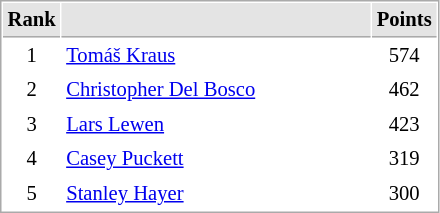<table cellspacing="1" cellpadding="3" style="border:1px solid #AAAAAA;font-size:86%">
<tr bgcolor="#E4E4E4">
<th style="border-bottom:1px solid #AAAAAA" width=10>Rank</th>
<th style="border-bottom:1px solid #AAAAAA" width=200></th>
<th style="border-bottom:1px solid #AAAAAA" width=20>Points</th>
</tr>
<tr>
<td align="center">1</td>
<td> <a href='#'>Tomáš Kraus</a></td>
<td align=center>574</td>
</tr>
<tr>
<td align="center">2</td>
<td> <a href='#'>Christopher Del Bosco</a></td>
<td align=center>462</td>
</tr>
<tr>
<td align="center">3</td>
<td> <a href='#'>Lars Lewen</a></td>
<td align=center>423</td>
</tr>
<tr>
<td align="center">4</td>
<td> <a href='#'>Casey Puckett</a></td>
<td align=center>319</td>
</tr>
<tr>
<td align="center">5</td>
<td> <a href='#'>Stanley Hayer</a></td>
<td align=center>300</td>
</tr>
</table>
